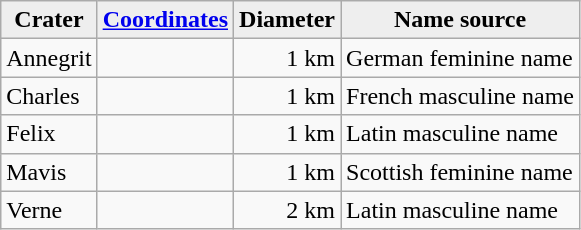<table class="wikitable">
<tr>
<th style="background:#eeeeee;">Crater</th>
<th style="background:#eeeeee;"><a href='#'>Coordinates</a></th>
<th style="background:#eeeeee;">Diameter</th>
<th style="background:#eeeeee;">Name source</th>
</tr>
<tr>
<td>Annegrit</td>
<td></td>
<td align="right">1 km</td>
<td>German feminine name</td>
</tr>
<tr>
<td>Charles</td>
<td></td>
<td align="right">1 km</td>
<td>French masculine name</td>
</tr>
<tr>
<td>Felix</td>
<td></td>
<td align="right">1 km</td>
<td>Latin masculine name</td>
</tr>
<tr>
<td>Mavis</td>
<td></td>
<td align="right">1 km</td>
<td>Scottish feminine name</td>
</tr>
<tr>
<td>Verne</td>
<td></td>
<td align="right">2 km</td>
<td>Latin masculine name</td>
</tr>
</table>
